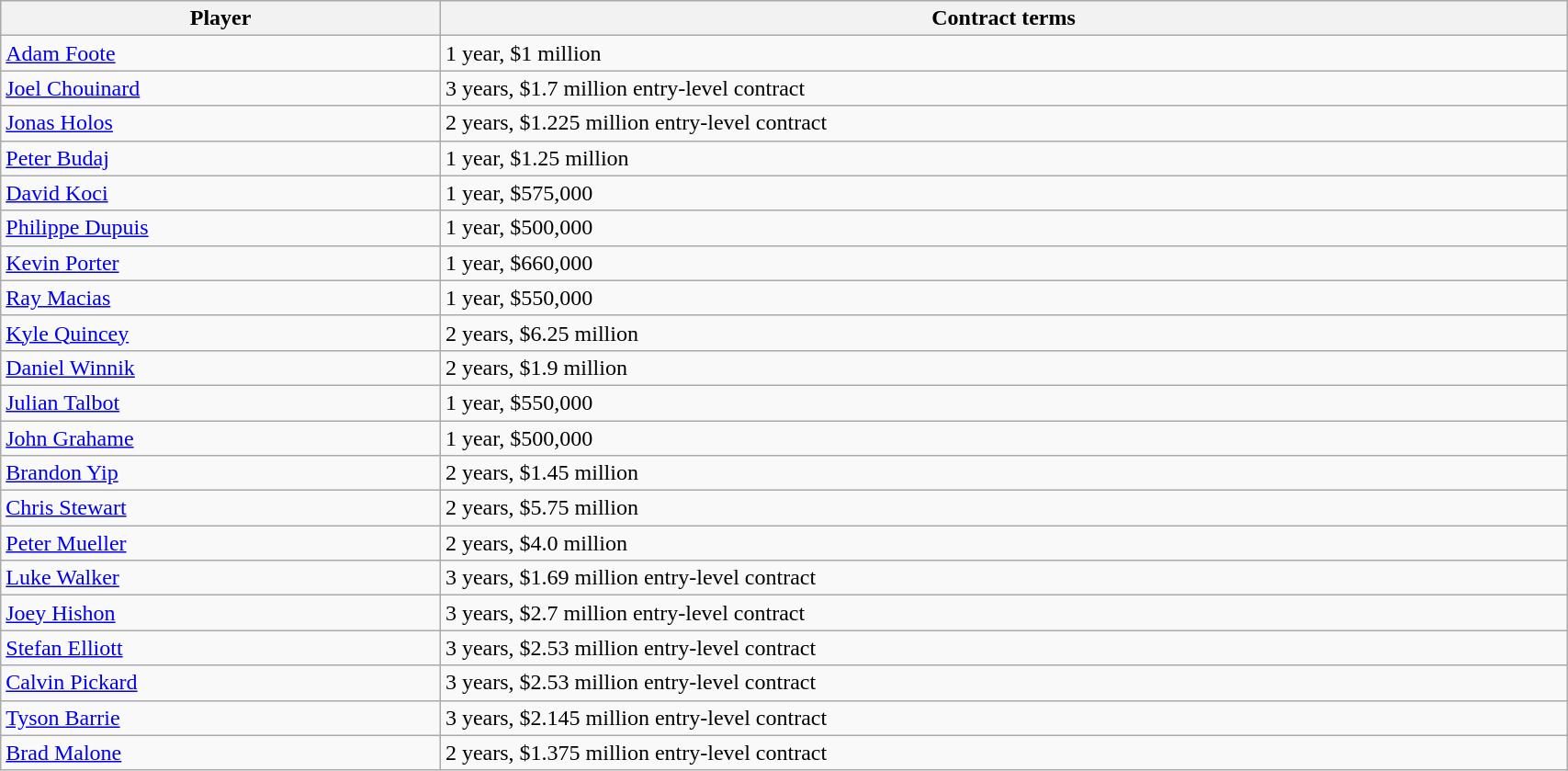<table class="wikitable" width=90%>
<tr align="center" bgcolor="#dddddd">
<th>Player</th>
<th>Contract terms</th>
</tr>
<tr>
<td><a href='#'>Adam Foote</a></td>
<td>1 year, $1 million</td>
</tr>
<tr>
<td><a href='#'>Joel Chouinard</a></td>
<td>3 years, $1.7 million entry-level contract</td>
</tr>
<tr>
<td><a href='#'>Jonas Holos</a></td>
<td>2 years, $1.225 million entry-level contract</td>
</tr>
<tr>
<td><a href='#'>Peter Budaj</a></td>
<td>1 year, $1.25 million</td>
</tr>
<tr>
<td><a href='#'>David Koci</a></td>
<td>1 year, $575,000</td>
</tr>
<tr>
<td><a href='#'>Philippe Dupuis</a></td>
<td>1 year, $500,000</td>
</tr>
<tr>
<td><a href='#'>Kevin Porter</a></td>
<td>1 year, $660,000</td>
</tr>
<tr>
<td><a href='#'>Ray Macias</a></td>
<td>1 year, $550,000</td>
</tr>
<tr>
<td><a href='#'>Kyle Quincey</a></td>
<td>2 years, $6.25 million</td>
</tr>
<tr>
<td><a href='#'>Daniel Winnik</a></td>
<td>2 years, $1.9 million</td>
</tr>
<tr>
<td><a href='#'>Julian Talbot</a></td>
<td>1 year, $550,000</td>
</tr>
<tr>
<td><a href='#'>John Grahame</a></td>
<td>1 year, $500,000</td>
</tr>
<tr>
<td><a href='#'>Brandon Yip</a></td>
<td>2 years, $1.45 million</td>
</tr>
<tr>
<td><a href='#'>Chris Stewart</a></td>
<td>2 years, $5.75 million</td>
</tr>
<tr>
<td><a href='#'>Peter Mueller</a></td>
<td>2 years, $4.0 million</td>
</tr>
<tr>
<td><a href='#'>Luke Walker</a></td>
<td>3 years, $1.69 million entry-level contract</td>
</tr>
<tr>
<td><a href='#'>Joey Hishon</a></td>
<td>3 years, $2.7 million entry-level contract</td>
</tr>
<tr>
<td><a href='#'>Stefan Elliott</a></td>
<td>3 years, $2.53 million entry-level contract</td>
</tr>
<tr>
<td><a href='#'>Calvin Pickard</a></td>
<td>3 years, $2.53 million entry-level contract</td>
</tr>
<tr>
<td><a href='#'>Tyson Barrie</a></td>
<td>3 years, $2.145 million entry-level contract</td>
</tr>
<tr>
<td><a href='#'>Brad Malone</a></td>
<td>2 years, $1.375 million entry-level contract</td>
</tr>
</table>
